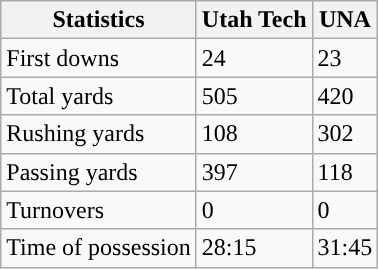<table class="wikitable" style="float: left;">
<tr>
<th>Statistics</th>
<th>Utah Tech</th>
<th>UNA</th>
</tr>
<tr>
<td>First downs</td>
<td>24</td>
<td>23</td>
</tr>
<tr>
<td>Total yards</td>
<td>505</td>
<td>420</td>
</tr>
<tr>
<td>Rushing yards</td>
<td>108</td>
<td>302</td>
</tr>
<tr>
<td>Passing yards</td>
<td>397</td>
<td>118</td>
</tr>
<tr>
<td>Turnovers</td>
<td>0</td>
<td>0</td>
</tr>
<tr>
<td>Time of possession</td>
<td>28:15</td>
<td>31:45</td>
</tr>
</table>
